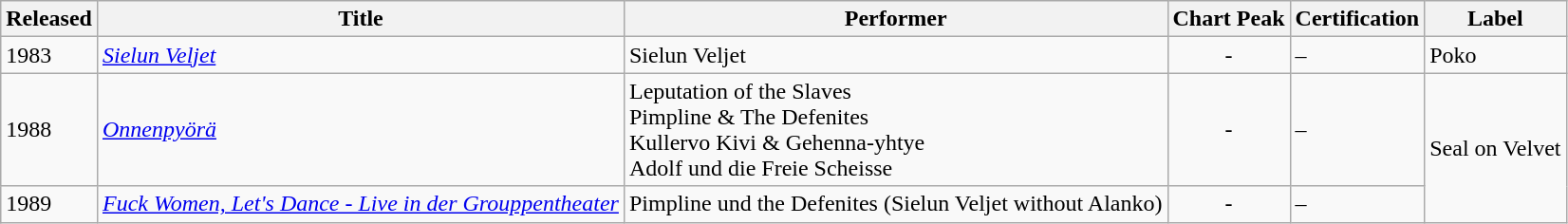<table class="wikitable">
<tr>
<th>Released</th>
<th>Title</th>
<th>Performer</th>
<th>Chart Peak</th>
<th>Certification</th>
<th>Label</th>
</tr>
<tr>
<td>1983</td>
<td><em><a href='#'>Sielun Veljet</a></em></td>
<td>Sielun Veljet</td>
<td align="center">-</td>
<td>–</td>
<td>Poko</td>
</tr>
<tr>
<td>1988</td>
<td><em><a href='#'>Onnenpyörä</a></em></td>
<td>Leputation of the Slaves<br>Pimpline & The Defenites<br>Kullervo Kivi & Gehenna-yhtye<br>Adolf und die Freie Scheisse</td>
<td align="center">-</td>
<td>–</td>
<td rowspan="2">Seal on Velvet</td>
</tr>
<tr>
<td>1989</td>
<td><em><a href='#'>Fuck Women, Let's Dance - Live in der Grouppentheater</a></em></td>
<td>Pimpline und the Defenites (Sielun Veljet without Alanko)</td>
<td align="center">-</td>
<td>–</td>
</tr>
</table>
